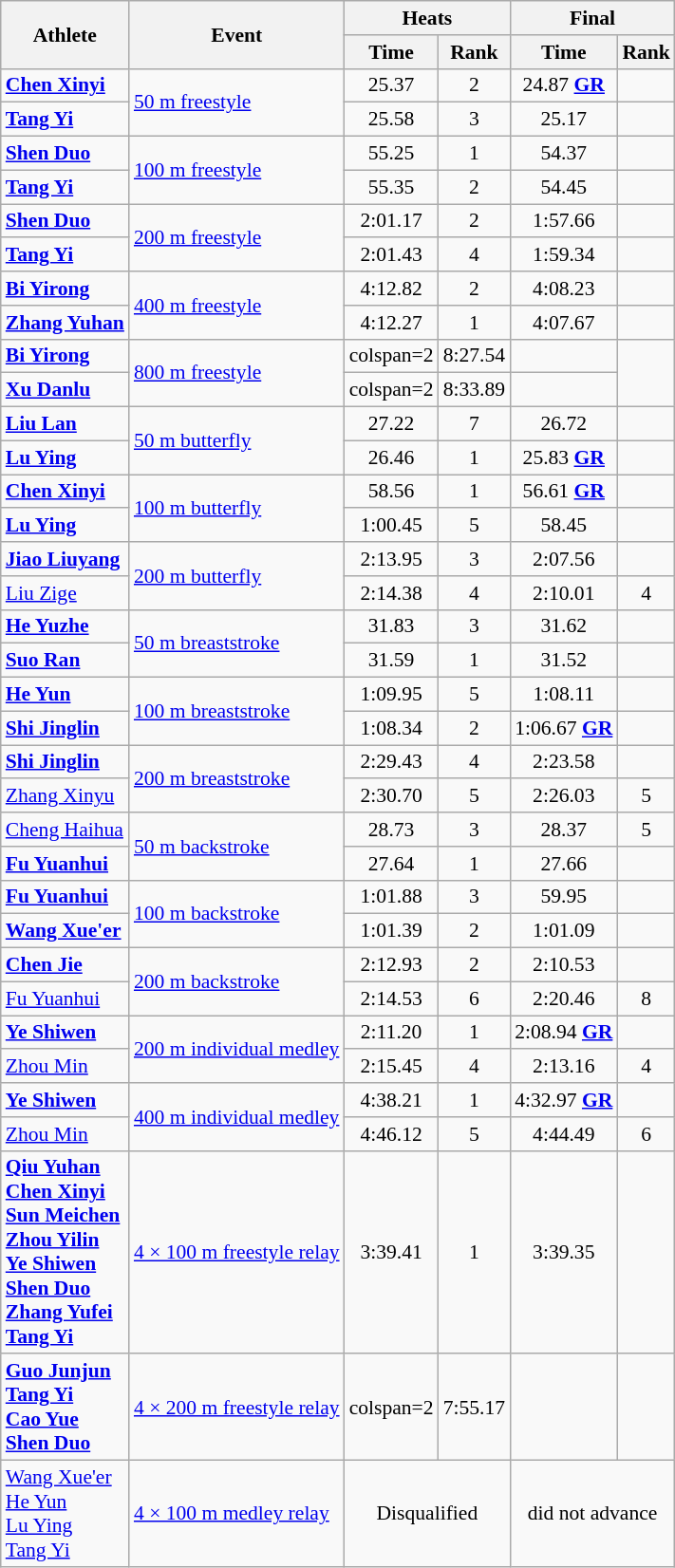<table class="wikitable"style="text-align:center; font-size:90%">
<tr>
<th rowspan="2">Athlete</th>
<th rowspan="2">Event</th>
<th colspan="2">Heats</th>
<th colspan="2">Final</th>
</tr>
<tr>
<th>Time</th>
<th>Rank</th>
<th>Time</th>
<th>Rank</th>
</tr>
<tr>
<td align="left"><strong><a href='#'>Chen Xinyi</a></strong></td>
<td rowspan="2" style="text-align:left;"><a href='#'>50 m freestyle</a></td>
<td>25.37</td>
<td>2 <strong></strong></td>
<td>24.87 <strong><a href='#'>GR</a></strong></td>
<td></td>
</tr>
<tr>
<td align="left"><strong><a href='#'>Tang Yi</a></strong></td>
<td>25.58</td>
<td>3 <strong></strong></td>
<td>25.17</td>
<td></td>
</tr>
<tr>
<td align="left"><strong><a href='#'>Shen Duo</a></strong></td>
<td rowspan="2" style="text-align:left;"><a href='#'>100 m freestyle</a></td>
<td>55.25</td>
<td>1 <strong></strong></td>
<td>54.37</td>
<td></td>
</tr>
<tr>
<td align="left"><strong><a href='#'>Tang Yi</a></strong></td>
<td>55.35</td>
<td>2 <strong></strong></td>
<td>54.45</td>
<td></td>
</tr>
<tr>
<td align="left"><strong><a href='#'>Shen Duo</a></strong></td>
<td rowspan="2" style="text-align:left;"><a href='#'>200 m freestyle</a></td>
<td>2:01.17</td>
<td>2 <strong></strong></td>
<td>1:57.66</td>
<td></td>
</tr>
<tr>
<td align="left"><strong><a href='#'>Tang Yi</a></strong></td>
<td>2:01.43</td>
<td>4 <strong></strong></td>
<td>1:59.34</td>
<td></td>
</tr>
<tr>
<td align="left"><strong><a href='#'>Bi Yirong</a></strong></td>
<td rowspan="2" style="text-align:left;"><a href='#'>400 m freestyle</a></td>
<td>4:12.82</td>
<td>2 <strong></strong></td>
<td>4:08.23</td>
<td></td>
</tr>
<tr>
<td align="left"><strong><a href='#'>Zhang Yuhan</a></strong></td>
<td>4:12.27</td>
<td>1 <strong></strong></td>
<td>4:07.67</td>
<td></td>
</tr>
<tr>
<td align="left"><strong><a href='#'>Bi Yirong</a></strong></td>
<td rowspan="2" style="text-align:left;"><a href='#'>800 m freestyle</a></td>
<td>colspan=2 </td>
<td>8:27.54</td>
<td></td>
</tr>
<tr>
<td align="left"><strong><a href='#'>Xu Danlu</a></strong></td>
<td>colspan=2 </td>
<td>8:33.89</td>
<td></td>
</tr>
<tr>
<td align="left"><strong><a href='#'>Liu Lan</a></strong></td>
<td rowspan="2" style="text-align:left;"><a href='#'>50 m butterfly</a></td>
<td>27.22</td>
<td>7 <strong></strong></td>
<td>26.72</td>
<td></td>
</tr>
<tr>
<td align="left"><strong><a href='#'>Lu Ying</a></strong></td>
<td>26.46</td>
<td>1 <strong></strong></td>
<td>25.83 <strong><a href='#'>GR</a></strong></td>
<td></td>
</tr>
<tr>
<td align="left"><strong><a href='#'>Chen Xinyi</a></strong></td>
<td rowspan="2" style="text-align:left;"><a href='#'>100 m butterfly</a></td>
<td>58.56</td>
<td>1 <strong></strong></td>
<td>56.61 <strong><a href='#'>GR</a></strong></td>
<td></td>
</tr>
<tr>
<td align="left"><strong><a href='#'>Lu Ying</a></strong></td>
<td>1:00.45</td>
<td>5 <strong></strong></td>
<td>58.45</td>
<td></td>
</tr>
<tr>
<td align="left"><strong><a href='#'>Jiao Liuyang</a></strong></td>
<td rowspan="2" style="text-align:left;"><a href='#'>200 m butterfly</a></td>
<td>2:13.95</td>
<td>3 <strong></strong></td>
<td>2:07.56</td>
<td></td>
</tr>
<tr>
<td align="left"><a href='#'>Liu Zige</a></td>
<td>2:14.38</td>
<td>4 <strong></strong></td>
<td>2:10.01</td>
<td>4</td>
</tr>
<tr>
<td align="left"><strong><a href='#'>He Yuzhe</a></strong></td>
<td rowspan="2" style="text-align:left;"><a href='#'>50 m breaststroke</a></td>
<td>31.83</td>
<td>3 <strong></strong></td>
<td>31.62</td>
<td></td>
</tr>
<tr>
<td align="left"><strong><a href='#'>Suo Ran</a></strong></td>
<td>31.59</td>
<td>1 <strong></strong></td>
<td>31.52</td>
<td></td>
</tr>
<tr>
<td align="left"><strong><a href='#'>He Yun</a></strong></td>
<td rowspan="2" style="text-align:left;"><a href='#'>100 m breaststroke</a></td>
<td>1:09.95</td>
<td>5 <strong></strong></td>
<td>1:08.11</td>
<td></td>
</tr>
<tr>
<td align="left"><strong><a href='#'>Shi Jinglin</a></strong></td>
<td>1:08.34</td>
<td>2 <strong></strong></td>
<td>1:06.67 <strong><a href='#'>GR</a></strong></td>
<td></td>
</tr>
<tr>
<td align="left"><strong><a href='#'>Shi Jinglin</a></strong></td>
<td rowspan="2" style="text-align:left;"><a href='#'>200 m breaststroke</a></td>
<td>2:29.43</td>
<td>4 <strong></strong></td>
<td>2:23.58</td>
<td></td>
</tr>
<tr>
<td align="left"><a href='#'>Zhang Xinyu</a></td>
<td>2:30.70</td>
<td>5 <strong></strong></td>
<td>2:26.03</td>
<td>5</td>
</tr>
<tr>
<td align="left"><a href='#'>Cheng Haihua</a></td>
<td rowspan="2" style="text-align:left;"><a href='#'>50 m backstroke</a></td>
<td>28.73</td>
<td>3 <strong></strong></td>
<td>28.37</td>
<td>5</td>
</tr>
<tr>
<td align="left"><strong><a href='#'>Fu Yuanhui</a></strong></td>
<td>27.64</td>
<td>1 <strong></strong></td>
<td>27.66</td>
<td></td>
</tr>
<tr>
<td align="left"><strong><a href='#'>Fu Yuanhui</a></strong></td>
<td rowspan="2" style="text-align:left;"><a href='#'>100 m backstroke</a></td>
<td>1:01.88</td>
<td>3 <strong></strong></td>
<td>59.95</td>
<td></td>
</tr>
<tr>
<td align="left"><strong><a href='#'>Wang Xue'er</a></strong></td>
<td>1:01.39</td>
<td>2 <strong></strong></td>
<td>1:01.09</td>
<td></td>
</tr>
<tr>
<td align="left"><strong><a href='#'>Chen Jie</a></strong></td>
<td rowspan="2" style="text-align:left;"><a href='#'>200 m backstroke</a></td>
<td>2:12.93</td>
<td>2 <strong></strong></td>
<td>2:10.53</td>
<td></td>
</tr>
<tr>
<td align="left"><a href='#'>Fu Yuanhui</a></td>
<td>2:14.53</td>
<td>6 <strong></strong></td>
<td>2:20.46</td>
<td>8</td>
</tr>
<tr>
<td align="left"><strong><a href='#'>Ye Shiwen</a></strong></td>
<td rowspan="2" style="text-align:left;"><a href='#'>200 m individual medley</a></td>
<td>2:11.20</td>
<td>1 <strong></strong></td>
<td>2:08.94 <strong><a href='#'>GR</a></strong></td>
<td></td>
</tr>
<tr>
<td align="left"><a href='#'>Zhou Min</a></td>
<td>2:15.45</td>
<td>4 <strong></strong></td>
<td>2:13.16</td>
<td>4</td>
</tr>
<tr>
<td align="left"><strong><a href='#'>Ye Shiwen</a></strong></td>
<td rowspan="2" style="text-align:left;"><a href='#'>400 m individual medley</a></td>
<td>4:38.21</td>
<td>1 <strong></strong></td>
<td>4:32.97 <strong><a href='#'>GR</a></strong></td>
<td></td>
</tr>
<tr>
<td align="left"><a href='#'>Zhou Min</a></td>
<td>4:46.12</td>
<td>5 <strong></strong></td>
<td>4:44.49</td>
<td>6</td>
</tr>
<tr>
<td align="left"><strong><a href='#'>Qiu Yuhan</a><br><a href='#'>Chen Xinyi</a><br><a href='#'>Sun Meichen</a><br><a href='#'>Zhou Yilin</a><br><a href='#'>Ye Shiwen</a><br><a href='#'>Shen Duo</a><br><a href='#'>Zhang Yufei</a><br><a href='#'>Tang Yi</a></strong></td>
<td align="left"><a href='#'>4 × 100 m freestyle relay</a></td>
<td>3:39.41</td>
<td>1 <strong></strong></td>
<td>3:39.35</td>
<td></td>
</tr>
<tr>
<td align="left"><strong><a href='#'>Guo Junjun</a><br><a href='#'>Tang Yi</a><br><a href='#'>Cao Yue</a><br><a href='#'>Shen Duo</a></strong></td>
<td align="left"><a href='#'>4 × 200 m freestyle relay</a></td>
<td>colspan=2 </td>
<td>7:55.17</td>
<td></td>
</tr>
<tr>
<td align="left"><a href='#'>Wang Xue'er</a><br><a href='#'>He Yun</a><br><a href='#'>Lu Ying</a><br><a href='#'>Tang Yi</a></td>
<td align="left"><a href='#'>4 × 100 m medley relay</a></td>
<td colspan=2>Disqualified</td>
<td colspan=2>did not advance</td>
</tr>
</table>
